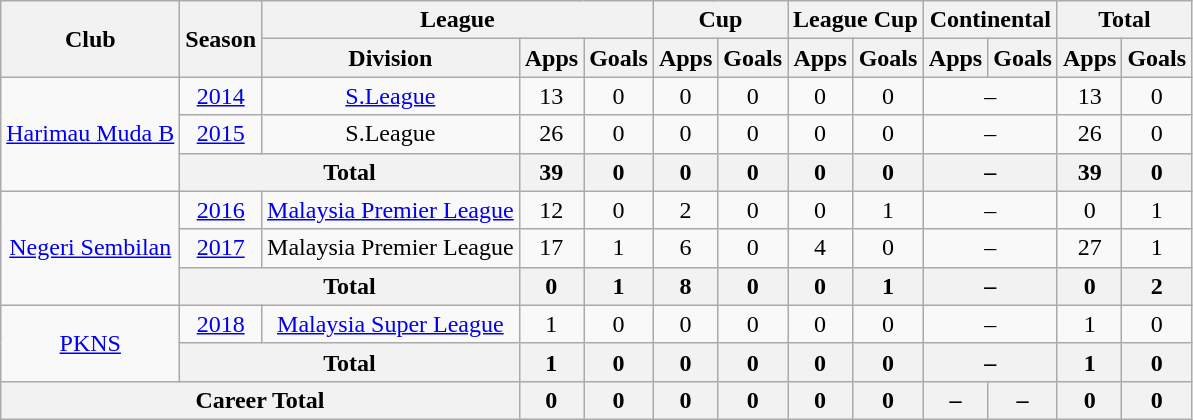<table class=wikitable style="text-align:center">
<tr>
<th rowspan=2>Club</th>
<th rowspan=2>Season</th>
<th colspan=3>League</th>
<th colspan=2>Cup</th>
<th colspan=2>League Cup</th>
<th colspan=2>Continental</th>
<th colspan=2>Total</th>
</tr>
<tr>
<th>Division</th>
<th>Apps</th>
<th>Goals</th>
<th>Apps</th>
<th>Goals</th>
<th>Apps</th>
<th>Goals</th>
<th>Apps</th>
<th>Goals</th>
<th>Apps</th>
<th>Goals</th>
</tr>
<tr>
<td rowspan=3><a href='#'>Harimau Muda B</a></td>
<td><a href='#'>2014</a></td>
<td><a href='#'>S.League</a></td>
<td>13</td>
<td>0</td>
<td>0</td>
<td>0</td>
<td>0</td>
<td>0</td>
<td colspan=2>–</td>
<td>13</td>
<td>0</td>
</tr>
<tr>
<td><a href='#'>2015</a></td>
<td>S.League</td>
<td>26</td>
<td>0</td>
<td>0</td>
<td>0</td>
<td>0</td>
<td>0</td>
<td colspan=2>–</td>
<td>26</td>
<td>0</td>
</tr>
<tr>
<th colspan="2">Total</th>
<th>39</th>
<th>0</th>
<th>0</th>
<th>0</th>
<th>0</th>
<th>0</th>
<th colspan=2>–</th>
<th>39</th>
<th>0</th>
</tr>
<tr>
<td rowspan=3><a href='#'>Negeri Sembilan</a></td>
<td><a href='#'>2016</a></td>
<td><a href='#'>Malaysia Premier League</a></td>
<td>12</td>
<td>0</td>
<td>2</td>
<td>0</td>
<td>0</td>
<td>1</td>
<td colspan=2>–</td>
<td>0</td>
<td>1</td>
</tr>
<tr>
<td><a href='#'>2017</a></td>
<td>Malaysia Premier League</td>
<td>17</td>
<td>1</td>
<td>6</td>
<td>0</td>
<td>4</td>
<td>0</td>
<td colspan=2>–</td>
<td>27</td>
<td>1</td>
</tr>
<tr>
<th colspan="2">Total</th>
<th>0</th>
<th>1</th>
<th>8</th>
<th>0</th>
<th>0</th>
<th>1</th>
<th colspan=2>–</th>
<th>0</th>
<th>2</th>
</tr>
<tr>
<td rowspan=2><a href='#'>PKNS</a></td>
<td><a href='#'>2018</a></td>
<td><a href='#'>Malaysia Super League</a></td>
<td>1</td>
<td>0</td>
<td>0</td>
<td>0</td>
<td>0</td>
<td>0</td>
<td colspan=2>–</td>
<td>1</td>
<td>0</td>
</tr>
<tr>
<th colspan="2">Total</th>
<th>1</th>
<th>0</th>
<th>0</th>
<th>0</th>
<th>0</th>
<th>0</th>
<th colspan=2>–</th>
<th>1</th>
<th>0</th>
</tr>
<tr>
<th colspan="3">Career Total</th>
<th>0</th>
<th>0</th>
<th>0</th>
<th>0</th>
<th>0</th>
<th>0</th>
<th>–</th>
<th>–</th>
<th>0</th>
<th>0</th>
</tr>
</table>
